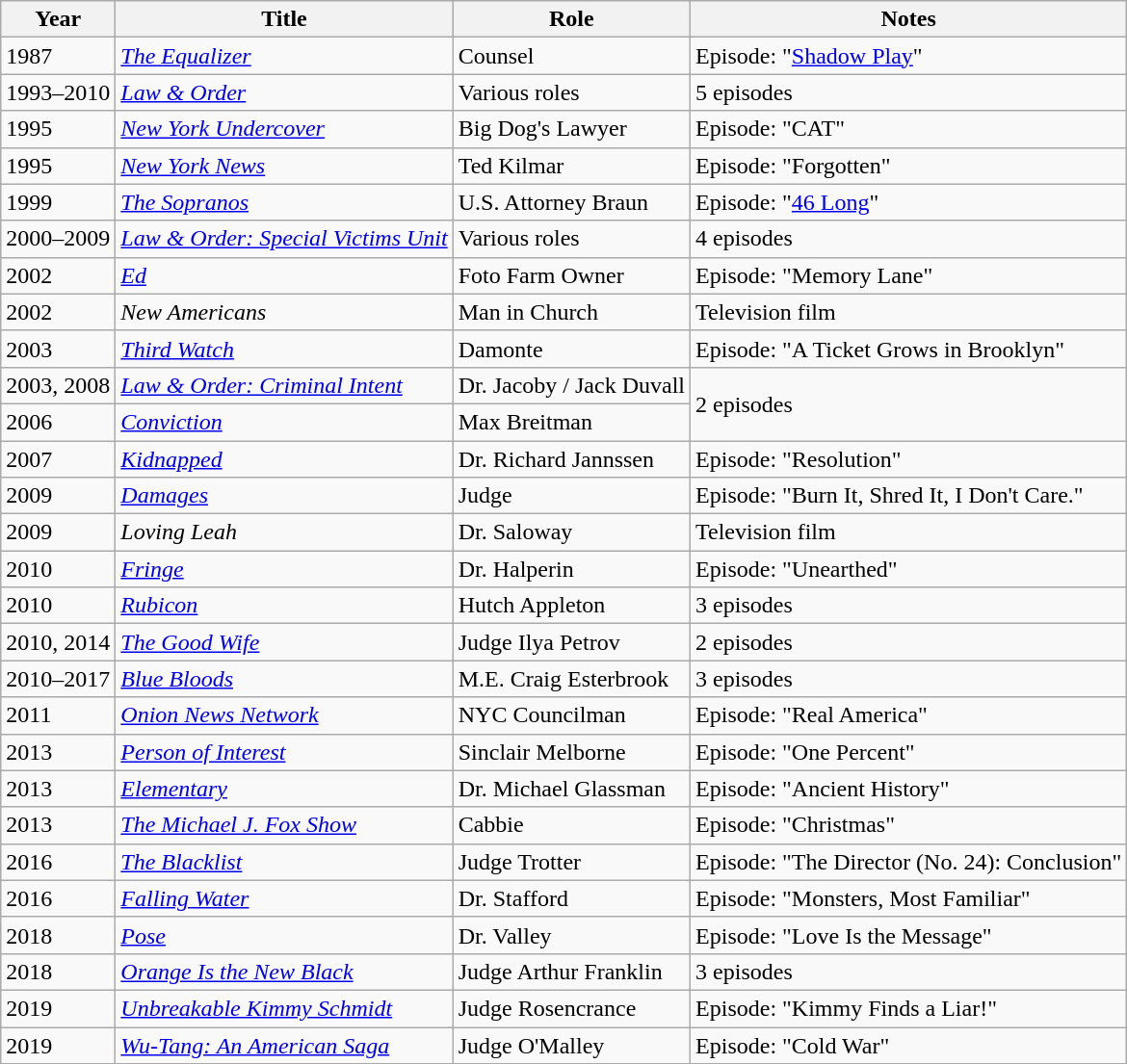<table class="wikitable sortable">
<tr>
<th>Year</th>
<th>Title</th>
<th>Role</th>
<th>Notes</th>
</tr>
<tr>
<td>1987</td>
<td><em><a href='#'>The Equalizer</a></em></td>
<td>Counsel</td>
<td>Episode: "<a href='#'>Shadow Play</a>"</td>
</tr>
<tr>
<td>1993–2010</td>
<td><em><a href='#'>Law & Order</a></em></td>
<td>Various roles</td>
<td>5 episodes</td>
</tr>
<tr>
<td>1995</td>
<td><em><a href='#'>New York Undercover</a></em></td>
<td>Big Dog's Lawyer</td>
<td>Episode: "CAT"</td>
</tr>
<tr>
<td>1995</td>
<td><em><a href='#'>New York News</a></em></td>
<td>Ted Kilmar</td>
<td>Episode: "Forgotten"</td>
</tr>
<tr>
<td>1999</td>
<td><em><a href='#'>The Sopranos</a></em></td>
<td>U.S. Attorney Braun</td>
<td>Episode: "<a href='#'>46 Long</a>"</td>
</tr>
<tr>
<td>2000–2009</td>
<td><em><a href='#'>Law & Order: Special Victims Unit</a></em></td>
<td>Various roles</td>
<td>4 episodes</td>
</tr>
<tr>
<td>2002</td>
<td><a href='#'><em>Ed</em></a></td>
<td>Foto Farm Owner</td>
<td>Episode: "Memory Lane"</td>
</tr>
<tr>
<td>2002</td>
<td><em>New Americans</em></td>
<td>Man in Church</td>
<td>Television film</td>
</tr>
<tr>
<td>2003</td>
<td><em><a href='#'>Third Watch</a></em></td>
<td>Damonte</td>
<td>Episode: "A Ticket Grows in Brooklyn"</td>
</tr>
<tr>
<td>2003, 2008</td>
<td><em><a href='#'>Law & Order: Criminal Intent</a></em></td>
<td>Dr. Jacoby / Jack Duvall</td>
<td rowspan="2">2 episodes</td>
</tr>
<tr>
<td>2006</td>
<td><a href='#'><em>Conviction</em></a></td>
<td>Max Breitman</td>
</tr>
<tr>
<td>2007</td>
<td><a href='#'><em>Kidnapped</em></a></td>
<td>Dr. Richard Jannssen</td>
<td>Episode: "Resolution"</td>
</tr>
<tr>
<td>2009</td>
<td><a href='#'><em>Damages</em></a></td>
<td>Judge</td>
<td>Episode: "Burn It, Shred It, I Don't Care."</td>
</tr>
<tr>
<td>2009</td>
<td><em>Loving Leah</em></td>
<td>Dr. Saloway</td>
<td>Television film</td>
</tr>
<tr>
<td>2010</td>
<td><a href='#'><em>Fringe</em></a></td>
<td>Dr. Halperin</td>
<td>Episode: "Unearthed"</td>
</tr>
<tr>
<td>2010</td>
<td><a href='#'><em>Rubicon</em></a></td>
<td>Hutch Appleton</td>
<td>3 episodes</td>
</tr>
<tr>
<td>2010, 2014</td>
<td><em><a href='#'>The Good Wife</a></em></td>
<td>Judge Ilya Petrov</td>
<td>2 episodes</td>
</tr>
<tr>
<td>2010–2017</td>
<td><a href='#'><em>Blue Bloods</em></a></td>
<td>M.E. Craig Esterbrook</td>
<td>3 episodes</td>
</tr>
<tr>
<td>2011</td>
<td><em><a href='#'>Onion News Network</a></em></td>
<td>NYC Councilman</td>
<td>Episode: "Real America"</td>
</tr>
<tr>
<td>2013</td>
<td><a href='#'><em>Person of Interest</em></a></td>
<td>Sinclair Melborne</td>
<td>Episode: "One Percent"</td>
</tr>
<tr>
<td>2013</td>
<td><a href='#'><em>Elementary</em></a></td>
<td>Dr. Michael Glassman</td>
<td>Episode: "Ancient History"</td>
</tr>
<tr>
<td>2013</td>
<td><em><a href='#'>The Michael J. Fox Show</a></em></td>
<td>Cabbie</td>
<td>Episode: "Christmas"</td>
</tr>
<tr>
<td>2016</td>
<td><a href='#'><em>The Blacklist</em></a></td>
<td>Judge Trotter</td>
<td>Episode: "The Director (No. 24): Conclusion"</td>
</tr>
<tr>
<td>2016</td>
<td><a href='#'><em>Falling Water</em></a></td>
<td>Dr. Stafford</td>
<td>Episode: "Monsters, Most Familiar"</td>
</tr>
<tr>
<td>2018</td>
<td><a href='#'><em>Pose</em></a></td>
<td>Dr. Valley</td>
<td>Episode: "Love Is the Message"</td>
</tr>
<tr>
<td>2018</td>
<td><em><a href='#'>Orange Is the New Black</a></em></td>
<td>Judge Arthur Franklin</td>
<td>3 episodes</td>
</tr>
<tr>
<td>2019</td>
<td><em><a href='#'>Unbreakable Kimmy Schmidt</a></em></td>
<td>Judge Rosencrance</td>
<td>Episode: "Kimmy Finds a Liar!"</td>
</tr>
<tr>
<td>2019</td>
<td><em><a href='#'>Wu-Tang: An American Saga</a></em></td>
<td>Judge O'Malley</td>
<td>Episode: "Cold War"</td>
</tr>
</table>
